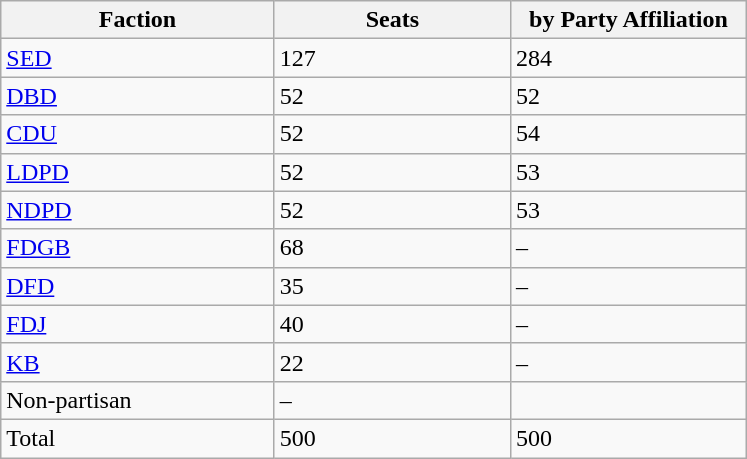<table class="wikitable">
<tr>
<th style="width: 175px;">Faction</th>
<th style="width: 150px;">Seats</th>
<th style="width: 150px;">by Party Affiliation</th>
</tr>
<tr>
<td><a href='#'>SED</a></td>
<td>127</td>
<td>284</td>
</tr>
<tr>
<td><a href='#'>DBD</a></td>
<td>52</td>
<td>52</td>
</tr>
<tr>
<td><a href='#'>CDU</a></td>
<td>52</td>
<td>54</td>
</tr>
<tr>
<td><a href='#'>LDPD</a></td>
<td>52</td>
<td>53</td>
</tr>
<tr>
<td><a href='#'>NDPD</a></td>
<td>52</td>
<td>53</td>
</tr>
<tr>
<td><a href='#'>FDGB</a></td>
<td>68</td>
<td>–</td>
</tr>
<tr>
<td><a href='#'>DFD</a></td>
<td>35</td>
<td>–</td>
</tr>
<tr>
<td><a href='#'>FDJ</a></td>
<td>40</td>
<td>–</td>
</tr>
<tr>
<td><a href='#'>KB</a></td>
<td>22</td>
<td>–</td>
</tr>
<tr>
<td>Non-partisan</td>
<td>–</td>
<td></td>
</tr>
<tr>
<td>Total</td>
<td>500</td>
<td>500</td>
</tr>
</table>
